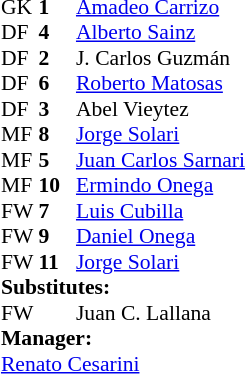<table style="font-size:90%; margin:0.2em auto;" cellspacing="0" cellpadding="0">
<tr>
<th width="25"></th>
<th width="25"></th>
</tr>
<tr>
<td>GK</td>
<td><strong>1</strong></td>
<td> <a href='#'>Amadeo Carrizo</a></td>
</tr>
<tr>
<td>DF</td>
<td><strong>4</strong></td>
<td> <a href='#'>Alberto Sainz</a></td>
</tr>
<tr>
<td>DF</td>
<td><strong>2</strong></td>
<td> J. Carlos Guzmán</td>
</tr>
<tr>
<td>DF</td>
<td><strong>6</strong></td>
<td> <a href='#'>Roberto Matosas</a></td>
</tr>
<tr>
<td>DF</td>
<td><strong>3</strong></td>
<td> Abel Vieytez</td>
</tr>
<tr>
<td>MF</td>
<td><strong>8</strong></td>
<td> <a href='#'>Jorge Solari</a></td>
</tr>
<tr>
<td>MF</td>
<td><strong>5</strong></td>
<td> <a href='#'>Juan Carlos Sarnari</a></td>
</tr>
<tr>
<td>MF</td>
<td><strong>10</strong></td>
<td> <a href='#'>Ermindo Onega</a></td>
</tr>
<tr>
<td>FW</td>
<td><strong>7</strong></td>
<td> <a href='#'>Luis Cubilla</a></td>
</tr>
<tr>
<td>FW</td>
<td><strong>9</strong></td>
<td> <a href='#'>Daniel Onega</a></td>
<td></td>
<td></td>
</tr>
<tr>
<td>FW</td>
<td><strong>11</strong></td>
<td> <a href='#'>Jorge Solari</a></td>
</tr>
<tr>
<td colspan=3><strong>Substitutes:</strong></td>
</tr>
<tr>
<td>FW</td>
<td></td>
<td> Juan C. Lallana</td>
<td></td>
<td></td>
</tr>
<tr>
<td colspan=3><strong>Manager:</strong></td>
</tr>
<tr>
<td colspan=4> <a href='#'>Renato Cesarini</a></td>
</tr>
</table>
